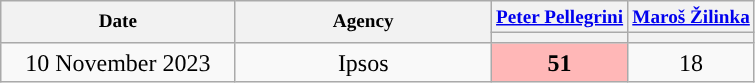<table class="wikitable" style="text-align:center;">
<tr style="font-size:80%;">
<th style="width:150px;" rowspan="2">Date</th>
<th style="width:165px;" rowspan="2">Agency</th>
<th><a href='#'>Peter Pellegrini</a></th>
<th><a href='#'>Maroš Žilinka</a></th>
</tr>
<tr>
<th style="background:"></th>
<th style="background:"></th>
</tr>
<tr>
<td>10 November 2023</td>
<td>Ipsos</td>
<td style="background:#FFB7B7;"><strong>51</strong></td>
<td>18</td>
</tr>
</table>
